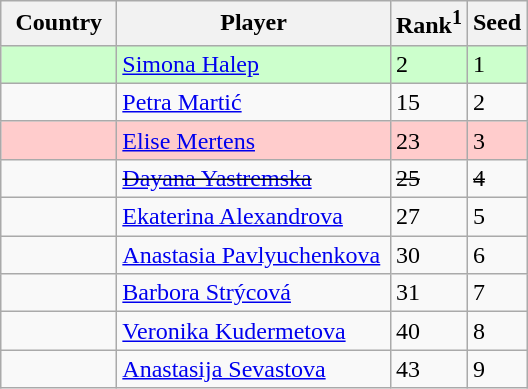<table class="sortable wikitable">
<tr>
<th width="70">Country</th>
<th width="175">Player</th>
<th>Rank<sup>1</sup></th>
<th>Seed</th>
</tr>
<tr style="background:#cfc;">
<td></td>
<td><a href='#'>Simona Halep</a></td>
<td>2</td>
<td>1</td>
</tr>
<tr>
<td></td>
<td><a href='#'>Petra Martić</a></td>
<td>15</td>
<td>2</td>
</tr>
<tr style="background:#fcc;">
<td></td>
<td><a href='#'>Elise Mertens</a></td>
<td>23</td>
<td>3</td>
</tr>
<tr>
<td><s></s></td>
<td><s><a href='#'>Dayana Yastremska</a></s></td>
<td><s>25</s></td>
<td><s>4</s></td>
</tr>
<tr>
<td></td>
<td><a href='#'>Ekaterina Alexandrova</a></td>
<td>27</td>
<td>5</td>
</tr>
<tr>
<td></td>
<td><a href='#'>Anastasia Pavlyuchenkova</a></td>
<td>30</td>
<td>6</td>
</tr>
<tr>
<td></td>
<td><a href='#'>Barbora Strýcová</a></td>
<td>31</td>
<td>7</td>
</tr>
<tr>
<td></td>
<td><a href='#'>Veronika Kudermetova</a></td>
<td>40</td>
<td>8</td>
</tr>
<tr>
<td></td>
<td><a href='#'>Anastasija Sevastova</a></td>
<td>43</td>
<td>9</td>
</tr>
</table>
